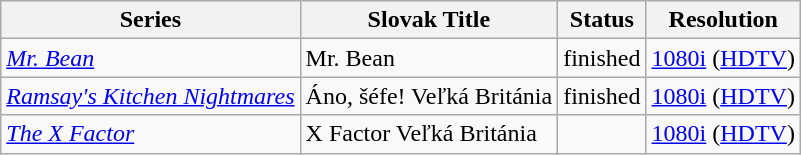<table class="wikitable">
<tr>
<th>Series</th>
<th>Slovak Title</th>
<th>Status</th>
<th>Resolution</th>
</tr>
<tr>
<td><em><a href='#'>Mr. Bean</a></em></td>
<td>Mr. Bean</td>
<td>finished</td>
<td><a href='#'>1080i</a> (<a href='#'>HDTV</a>)</td>
</tr>
<tr>
<td><em><a href='#'>Ramsay's Kitchen Nightmares</a></em></td>
<td>Áno, šéfe! Veľká Británia</td>
<td>finished</td>
<td><a href='#'>1080i</a> (<a href='#'>HDTV</a>)</td>
</tr>
<tr>
<td><em><a href='#'>The X Factor</a></em></td>
<td>X Factor Veľká Británia</td>
<td></td>
<td><a href='#'>1080i</a> (<a href='#'>HDTV</a>)</td>
</tr>
</table>
